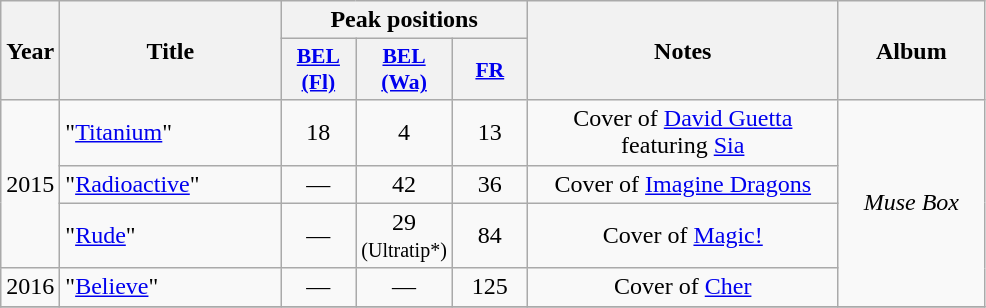<table class="wikitable">
<tr>
<th rowspan="2" align="center" width="10">Year</th>
<th rowspan="2" align="center" width="140">Title</th>
<th colspan="3" align="center" width="20">Peak positions</th>
<th rowspan="2" align="center" width="200">Notes</th>
<th rowspan="2" align="center" width="90">Album</th>
</tr>
<tr>
<th scope="col" style="width:3em;font-size:90%;"><a href='#'>BEL <br>(Fl)</a><br></th>
<th scope="col" style="width:3em;font-size:90%;"><a href='#'>BEL <br>(Wa)</a><br></th>
<th scope="col" style="width:3em;font-size:90%;"><a href='#'>FR</a><br></th>
</tr>
<tr>
<td rowspan="3" style="text-align:center;">2015</td>
<td>"<a href='#'>Titanium</a>"</td>
<td style="text-align:center;">18</td>
<td style="text-align:center;">4</td>
<td style="text-align:center;">13</td>
<td style="text-align:center;">Cover of <a href='#'>David Guetta</a> featuring <a href='#'>Sia</a></td>
<td rowspan="4" style="text-align:center;"><em>Muse Box</em></td>
</tr>
<tr>
<td>"<a href='#'>Radioactive</a>"</td>
<td style="text-align:center;">—</td>
<td style="text-align:center;">42</td>
<td style="text-align:center;">36</td>
<td style="text-align:center;">Cover of <a href='#'>Imagine Dragons</a></td>
</tr>
<tr>
<td>"<a href='#'>Rude</a>"<br></td>
<td style="text-align:center;">—</td>
<td style="text-align:center;">29 <br><small>(Ultratip*)</small></td>
<td style="text-align:center;">84</td>
<td style="text-align:center;">Cover of <a href='#'>Magic!</a></td>
</tr>
<tr>
<td style="text-align:center;">2016</td>
<td>"<a href='#'>Believe</a>"</td>
<td style="text-align:center;">—</td>
<td style="text-align:center;">—</td>
<td style="text-align:center;">125</td>
<td style="text-align:center;">Cover of <a href='#'>Cher</a></td>
</tr>
<tr>
</tr>
</table>
